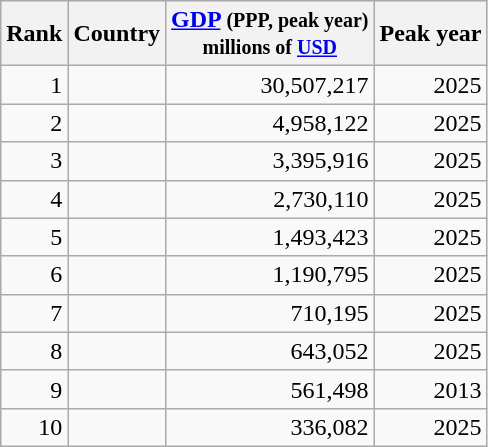<table class="wikitable" style="text-align: right; float:left; border:1px solid #aaa; margin:10px">
<tr style="background:#dbdbdb;">
<th>Rank</th>
<th>Country</th>
<th><a href='#'>GDP</a> <small>(PPP, peak year)</small><br><small>millions of <a href='#'>USD</a></small></th>
<th>Peak year</th>
</tr>
<tr>
<td>1</td>
<td align=left></td>
<td>30,507,217</td>
<td>2025</td>
</tr>
<tr>
<td>2</td>
<td align=left></td>
<td>4,958,122</td>
<td>2025</td>
</tr>
<tr>
<td>3</td>
<td align=left></td>
<td>3,395,916</td>
<td>2025</td>
</tr>
<tr>
<td>4</td>
<td align=left></td>
<td>2,730,110</td>
<td>2025</td>
</tr>
<tr>
<td>5</td>
<td align=left></td>
<td>1,493,423</td>
<td>2025</td>
</tr>
<tr>
<td>6</td>
<td align=left></td>
<td>1,190,795</td>
<td>2025</td>
</tr>
<tr>
<td>7</td>
<td align=left></td>
<td>710,195</td>
<td>2025</td>
</tr>
<tr>
<td>8</td>
<td align=left></td>
<td>643,052</td>
<td>2025</td>
</tr>
<tr>
<td>9</td>
<td align=left></td>
<td>561,498</td>
<td>2013</td>
</tr>
<tr>
<td>10</td>
<td align=left></td>
<td>336,082</td>
<td>2025</td>
</tr>
</table>
